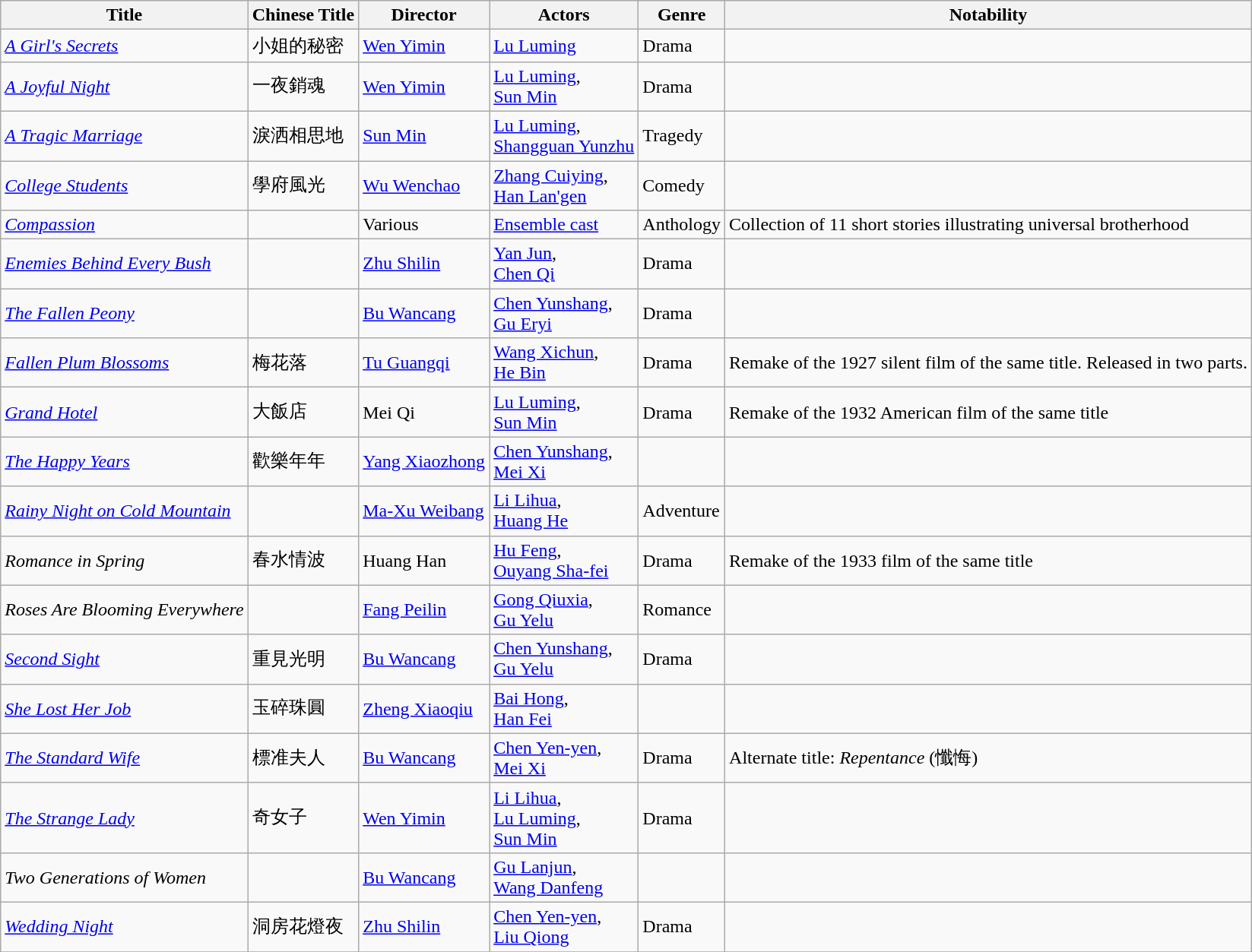<table class="wikitable">
<tr>
<th>Title</th>
<th>Chinese Title</th>
<th>Director</th>
<th>Actors</th>
<th>Genre</th>
<th>Notability</th>
</tr>
<tr>
<td><em><a href='#'>A Girl's Secrets</a></em></td>
<td>小姐的秘密</td>
<td><a href='#'>Wen Yimin</a></td>
<td><a href='#'>Lu Luming</a></td>
<td>Drama</td>
<td></td>
</tr>
<tr>
<td><em><a href='#'>A Joyful Night</a></em></td>
<td>一夜銷魂</td>
<td><a href='#'>Wen Yimin</a></td>
<td><a href='#'>Lu Luming</a>,<br><a href='#'>Sun Min</a><br></td>
<td>Drama</td>
<td></td>
</tr>
<tr>
<td><em><a href='#'>A Tragic Marriage</a></em></td>
<td>淚洒相思地</td>
<td><a href='#'>Sun Min</a></td>
<td><a href='#'>Lu Luming</a>,<br><a href='#'>Shangguan Yunzhu</a><br></td>
<td>Tragedy</td>
<td></td>
</tr>
<tr>
<td><em><a href='#'>College Students</a></em></td>
<td>學府風光</td>
<td><a href='#'>Wu Wenchao</a></td>
<td><a href='#'>Zhang Cuiying</a>,<br><a href='#'>Han Lan'gen</a><br></td>
<td>Comedy</td>
<td></td>
</tr>
<tr>
<td><em><a href='#'>Compassion</a></em></td>
<td></td>
<td>Various</td>
<td><a href='#'>Ensemble cast</a></td>
<td>Anthology</td>
<td>Collection of 11 short stories illustrating universal brotherhood</td>
</tr>
<tr>
<td><em><a href='#'>Enemies Behind Every Bush</a></em></td>
<td></td>
<td><a href='#'>Zhu Shilin</a></td>
<td><a href='#'>Yan Jun</a>,<br><a href='#'>Chen Qi</a></td>
<td>Drama</td>
<td></td>
</tr>
<tr>
<td><em><a href='#'>The Fallen Peony</a></em></td>
<td></td>
<td><a href='#'>Bu Wancang</a></td>
<td><a href='#'>Chen Yunshang</a>,<br><a href='#'>Gu Eryi</a><br></td>
<td>Drama</td>
<td></td>
</tr>
<tr>
<td><em><a href='#'>Fallen Plum Blossoms</a></em></td>
<td>梅花落</td>
<td><a href='#'>Tu Guangqi</a></td>
<td><a href='#'>Wang Xichun</a>,<br><a href='#'>He Bin</a><br></td>
<td>Drama</td>
<td>Remake of the 1927 silent film of the same title.  Released in two parts.</td>
</tr>
<tr>
<td><em><a href='#'>Grand Hotel</a></em></td>
<td>大飯店</td>
<td>Mei Qi</td>
<td><a href='#'>Lu Luming</a>,<br><a href='#'>Sun Min</a><br></td>
<td>Drama</td>
<td>Remake of the 1932 American film of the same title</td>
</tr>
<tr>
<td><em><a href='#'>The Happy Years</a></em></td>
<td>歡樂年年</td>
<td><a href='#'>Yang Xiaozhong</a></td>
<td><a href='#'>Chen Yunshang</a>,<br><a href='#'>Mei Xi</a><br></td>
<td></td>
<td></td>
</tr>
<tr>
<td><em><a href='#'>Rainy Night on Cold Mountain</a></em></td>
<td></td>
<td><a href='#'>Ma-Xu Weibang</a></td>
<td><a href='#'>Li Lihua</a>,<br><a href='#'>Huang He</a><br></td>
<td>Adventure</td>
<td></td>
</tr>
<tr>
<td><em>Romance in Spring</em></td>
<td>春水情波</td>
<td>Huang Han</td>
<td><a href='#'>Hu Feng</a>,<br><a href='#'>Ouyang Sha-fei</a><br></td>
<td>Drama</td>
<td>Remake of the 1933 film of the same title</td>
</tr>
<tr>
<td><em>Roses Are Blooming Everywhere</em></td>
<td></td>
<td><a href='#'>Fang Peilin</a></td>
<td><a href='#'>Gong Qiuxia</a>,<br><a href='#'>Gu Yelu</a><br></td>
<td>Romance</td>
<td></td>
</tr>
<tr>
<td><em><a href='#'>Second Sight</a></em></td>
<td>重見光明</td>
<td><a href='#'>Bu Wancang</a></td>
<td><a href='#'>Chen Yunshang</a>,<br><a href='#'>Gu Yelu</a></td>
<td>Drama</td>
<td></td>
</tr>
<tr>
<td><em><a href='#'>She Lost Her Job</a></em></td>
<td>玉碎珠圓</td>
<td><a href='#'>Zheng Xiaoqiu</a></td>
<td><a href='#'>Bai Hong</a>,<br><a href='#'>Han Fei</a><br></td>
<td></td>
<td></td>
</tr>
<tr>
<td><em><a href='#'>The Standard Wife</a></em></td>
<td>標准夫人</td>
<td><a href='#'>Bu Wancang</a></td>
<td><a href='#'>Chen Yen-yen</a>,<br><a href='#'>Mei Xi</a></td>
<td>Drama</td>
<td>Alternate title:  <em>Repentance</em> (懺悔)</td>
</tr>
<tr>
<td><em><a href='#'>The Strange Lady</a></em></td>
<td>奇女子</td>
<td><a href='#'>Wen Yimin</a></td>
<td><a href='#'>Li Lihua</a>,<br><a href='#'>Lu Luming</a>,<br><a href='#'>Sun Min</a><br></td>
<td>Drama</td>
<td></td>
</tr>
<tr>
<td><em>Two Generations of Women</em></td>
<td></td>
<td><a href='#'>Bu Wancang</a></td>
<td><a href='#'>Gu Lanjun</a>,<br><a href='#'>Wang Danfeng</a><br></td>
<td></td>
<td></td>
</tr>
<tr>
<td><em><a href='#'>Wedding Night</a></em></td>
<td>洞房花燈夜</td>
<td><a href='#'>Zhu Shilin</a></td>
<td><a href='#'>Chen Yen-yen</a>,<br><a href='#'>Liu Qiong</a></td>
<td>Drama</td>
<td></td>
</tr>
<tr>
</tr>
</table>
